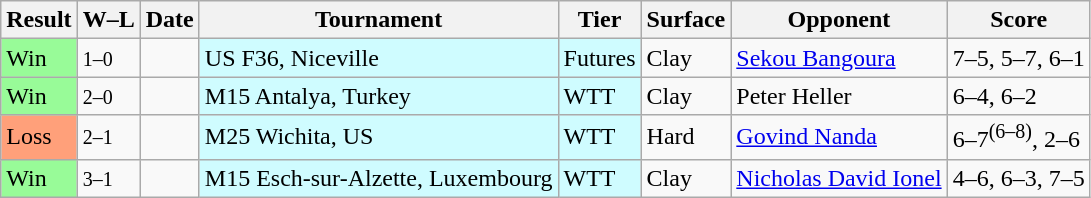<table class="sortable wikitable">
<tr>
<th>Result</th>
<th class="unsortable">W–L</th>
<th>Date</th>
<th>Tournament</th>
<th>Tier</th>
<th>Surface</th>
<th>Opponent</th>
<th class="unsortable">Score</th>
</tr>
<tr>
<td bgcolor=98fb98>Win</td>
<td><small>1–0</small></td>
<td></td>
<td style="background:#cffcff;">US F36, Niceville</td>
<td style="background:#cffcff;">Futures</td>
<td>Clay</td>
<td> <a href='#'>Sekou Bangoura</a></td>
<td>7–5, 5–7, 6–1</td>
</tr>
<tr>
<td bgcolor=98FB98>Win</td>
<td><small>2–0</small></td>
<td></td>
<td style="background:#cffcff;">M15 Antalya, Turkey</td>
<td style="background:#cffcff;">WTT</td>
<td>Clay</td>
<td> Peter Heller</td>
<td>6–4, 6–2</td>
</tr>
<tr>
<td bgcolor=ffa07a>Loss</td>
<td><small>2–1</small></td>
<td></td>
<td style="background:#cffcff;">M25 Wichita, US</td>
<td style="background:#cffcff;">WTT</td>
<td>Hard</td>
<td> <a href='#'>Govind Nanda</a></td>
<td>6–7<sup>(6–8)</sup>, 2–6</td>
</tr>
<tr>
<td bgcolor=98fb98>Win</td>
<td><small>3–1</small></td>
<td></td>
<td style="background:#cffcff;">M15 Esch-sur-Alzette, Luxembourg</td>
<td style="background:#cffcff;">WTT</td>
<td>Clay</td>
<td> <a href='#'>Nicholas David Ionel</a></td>
<td>4–6, 6–3, 7–5</td>
</tr>
</table>
